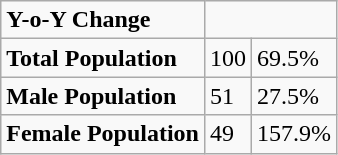<table class="wikitable">
<tr>
<td><strong>Y-o-Y Change</strong></td>
</tr>
<tr>
<td><strong>Total Population</strong></td>
<td>100</td>
<td>69.5%</td>
</tr>
<tr>
<td><strong>Male Population</strong></td>
<td>51</td>
<td>27.5%</td>
</tr>
<tr>
<td><strong>Female Population</strong></td>
<td>49</td>
<td>157.9%</td>
</tr>
</table>
